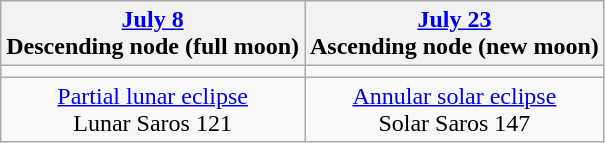<table class="wikitable">
<tr>
<th><a href='#'>July 8</a><br>Descending node (full moon)<br></th>
<th><a href='#'>July 23</a><br>Ascending node (new moon)<br></th>
</tr>
<tr>
<td></td>
<td></td>
</tr>
<tr align=center>
<td><a href='#'>Partial lunar eclipse</a><br>Lunar Saros 121</td>
<td><a href='#'>Annular solar eclipse</a><br>Solar Saros 147</td>
</tr>
</table>
